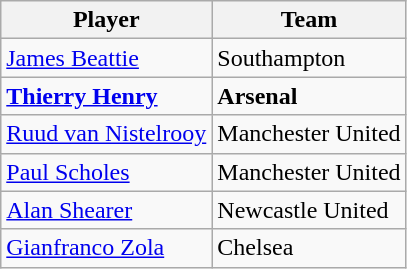<table class="wikitable">
<tr>
<th>Player</th>
<th>Team</th>
</tr>
<tr>
<td><a href='#'>James Beattie</a></td>
<td>Southampton</td>
</tr>
<tr>
<td><strong><a href='#'>Thierry Henry</a></strong></td>
<td><strong>Arsenal</strong></td>
</tr>
<tr>
<td><a href='#'>Ruud van Nistelrooy</a></td>
<td>Manchester United</td>
</tr>
<tr>
<td><a href='#'>Paul Scholes</a></td>
<td>Manchester United</td>
</tr>
<tr>
<td><a href='#'>Alan Shearer</a></td>
<td>Newcastle United</td>
</tr>
<tr>
<td><a href='#'>Gianfranco Zola</a></td>
<td>Chelsea</td>
</tr>
</table>
